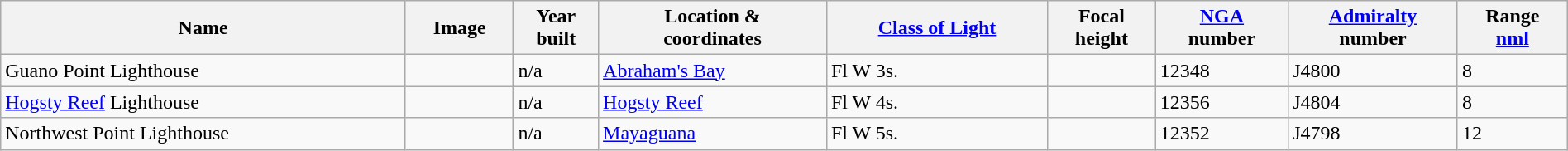<table class="wikitable sortable" style="width:100%">
<tr>
<th>Name</th>
<th>Image</th>
<th>Year<br>built</th>
<th>Location &<br> coordinates</th>
<th><a href='#'>Class of Light</a><br></th>
<th>Focal<br>height<br></th>
<th><a href='#'>NGA</a><br>number<br></th>
<th><a href='#'>Admiralty</a><br>number<br></th>
<th>Range<br><a href='#'>nml</a><br></th>
</tr>
<tr>
<td>Guano Point Lighthouse</td>
<td></td>
<td>n/a</td>
<td><a href='#'>Abraham's Bay</a><br></td>
<td>Fl W 3s.</td>
<td></td>
<td>12348</td>
<td>J4800</td>
<td>8</td>
</tr>
<tr>
<td><a href='#'>Hogsty Reef</a> Lighthouse</td>
<td></td>
<td>n/a</td>
<td><a href='#'>Hogsty Reef</a><br></td>
<td>Fl W 4s.</td>
<td></td>
<td>12356</td>
<td>J4804</td>
<td>8</td>
</tr>
<tr>
<td>Northwest Point Lighthouse</td>
<td></td>
<td>n/a</td>
<td><a href='#'>Mayaguana</a><br></td>
<td>Fl W 5s.</td>
<td></td>
<td>12352</td>
<td>J4798</td>
<td>12</td>
</tr>
</table>
